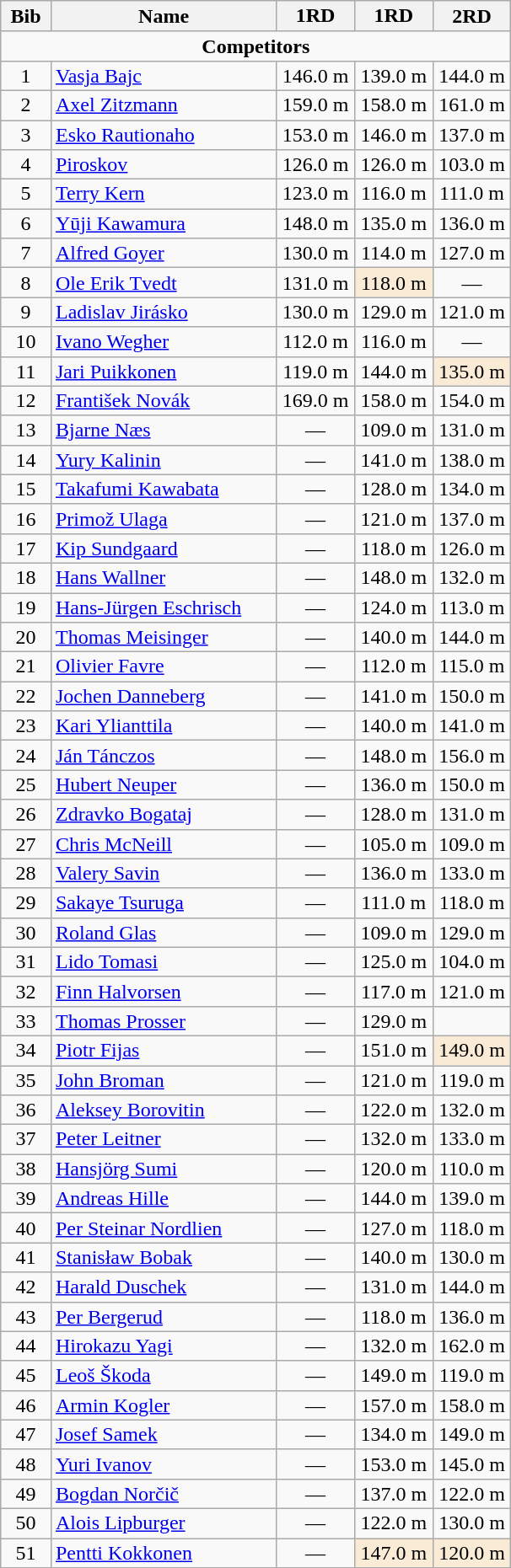<table class="wikitable collapsible autocollapse sortable" style="text-align:center; line-height:16px; width:32%;">
<tr>
<th width=35>Bib</th>
<th width=200>Name</th>
<th width=60>1RD <small></small></th>
<th width=60>1RD <small></small></th>
<th width=60>2RD</th>
</tr>
<tr>
<td colspan=5 align=center><strong>Competitors</strong></td>
</tr>
<tr>
<td>1</td>
<td align=left> <a href='#'>Vasja Bajc</a></td>
<td>146.0 m</td>
<td>139.0 m</td>
<td>144.0 m</td>
</tr>
<tr>
<td>2</td>
<td align=left> <a href='#'>Axel Zitzmann</a></td>
<td>159.0 m</td>
<td>158.0 m</td>
<td>161.0 m</td>
</tr>
<tr>
<td>3</td>
<td align=left> <a href='#'>Esko Rautionaho</a></td>
<td>153.0 m</td>
<td>146.0 m</td>
<td>137.0 m</td>
</tr>
<tr>
<td>4</td>
<td align=left> <a href='#'>Piroskov</a></td>
<td>126.0 m</td>
<td>126.0 m</td>
<td>103.0 m</td>
</tr>
<tr>
<td>5</td>
<td align=left> <a href='#'>Terry Kern</a></td>
<td>123.0 m</td>
<td>116.0 m</td>
<td>111.0 m</td>
</tr>
<tr>
<td>6</td>
<td align=left> <a href='#'>Yūji Kawamura</a></td>
<td>148.0 m</td>
<td>135.0 m</td>
<td>136.0 m</td>
</tr>
<tr>
<td>7</td>
<td align=left> <a href='#'>Alfred Goyer</a></td>
<td>130.0 m</td>
<td>114.0 m</td>
<td>127.0 m</td>
</tr>
<tr>
<td>8</td>
<td align=left> <a href='#'>Ole Erik Tvedt</a></td>
<td>131.0 m</td>
<td bgcolor=#FAEBD7>118.0 m</td>
<td>—</td>
</tr>
<tr>
<td>9</td>
<td align=left> <a href='#'>Ladislav Jirásko</a></td>
<td>130.0 m</td>
<td>129.0 m</td>
<td>121.0 m</td>
</tr>
<tr>
<td>10</td>
<td align=left> <a href='#'>Ivano Wegher</a></td>
<td>112.0 m</td>
<td>116.0 m</td>
<td>—</td>
</tr>
<tr>
<td>11</td>
<td align=left> <a href='#'>Jari Puikkonen</a></td>
<td>119.0 m</td>
<td>144.0 m</td>
<td bgcolor=#FAEBD7>135.0 m</td>
</tr>
<tr>
<td>12</td>
<td align=left> <a href='#'>František Novák</a></td>
<td>169.0 m</td>
<td>158.0 m</td>
<td>154.0 m</td>
</tr>
<tr>
<td>13</td>
<td align=left> <a href='#'>Bjarne Næs</a></td>
<td>—</td>
<td>109.0 m</td>
<td>131.0 m</td>
</tr>
<tr>
<td>14</td>
<td align=left> <a href='#'>Yury Kalinin</a></td>
<td>—</td>
<td>141.0 m</td>
<td>138.0 m</td>
</tr>
<tr>
<td>15</td>
<td align=left> <a href='#'>Takafumi Kawabata</a></td>
<td>—</td>
<td>128.0 m</td>
<td>134.0 m</td>
</tr>
<tr>
<td>16</td>
<td align=left> <a href='#'>Primož Ulaga</a></td>
<td>—</td>
<td>121.0 m</td>
<td>137.0 m</td>
</tr>
<tr>
<td>17</td>
<td align=left> <a href='#'>Kip Sundgaard</a></td>
<td>—</td>
<td>118.0 m</td>
<td>126.0 m</td>
</tr>
<tr>
<td>18</td>
<td align=left> <a href='#'>Hans Wallner</a></td>
<td>—</td>
<td>148.0 m</td>
<td>132.0 m</td>
</tr>
<tr>
<td>19</td>
<td align=left> <a href='#'>Hans-Jürgen Eschrisch</a></td>
<td>—</td>
<td>124.0 m</td>
<td>113.0 m</td>
</tr>
<tr>
<td>20</td>
<td align=left> <a href='#'>Thomas Meisinger</a></td>
<td>—</td>
<td>140.0 m</td>
<td>144.0 m</td>
</tr>
<tr>
<td>21</td>
<td align=left> <a href='#'>Olivier Favre</a></td>
<td>—</td>
<td>112.0 m</td>
<td>115.0 m</td>
</tr>
<tr>
<td>22</td>
<td align=left> <a href='#'>Jochen Danneberg</a></td>
<td>—</td>
<td>141.0 m</td>
<td>150.0 m</td>
</tr>
<tr>
<td>23</td>
<td align=left> <a href='#'>Kari Ylianttila</a></td>
<td>—</td>
<td>140.0 m</td>
<td>141.0 m</td>
</tr>
<tr>
<td>24</td>
<td align=left> <a href='#'>Ján Tánczos</a></td>
<td>—</td>
<td>148.0 m</td>
<td>156.0 m</td>
</tr>
<tr>
<td>25</td>
<td align=left> <a href='#'>Hubert Neuper</a></td>
<td>—</td>
<td>136.0 m</td>
<td>150.0 m</td>
</tr>
<tr>
<td>26</td>
<td align=left> <a href='#'>Zdravko Bogataj</a></td>
<td>—</td>
<td>128.0 m</td>
<td>131.0 m</td>
</tr>
<tr>
<td>27</td>
<td align=left> <a href='#'>Chris McNeill</a></td>
<td>—</td>
<td>105.0 m</td>
<td>109.0 m</td>
</tr>
<tr>
<td>28</td>
<td align=left> <a href='#'>Valery Savin</a></td>
<td>—</td>
<td>136.0 m</td>
<td>133.0 m</td>
</tr>
<tr>
<td>29</td>
<td align=left> <a href='#'>Sakaye Tsuruga</a></td>
<td>—</td>
<td>111.0 m</td>
<td>118.0 m</td>
</tr>
<tr>
<td>30</td>
<td align=left> <a href='#'>Roland Glas</a></td>
<td>—</td>
<td>109.0 m</td>
<td>129.0 m</td>
</tr>
<tr>
<td>31</td>
<td align=left> <a href='#'>Lido Tomasi</a></td>
<td>—</td>
<td>125.0 m</td>
<td>104.0 m</td>
</tr>
<tr>
<td>32</td>
<td align=left> <a href='#'>Finn Halvorsen</a></td>
<td>—</td>
<td>117.0 m</td>
<td>121.0 m</td>
</tr>
<tr>
<td>33</td>
<td align=left> <a href='#'>Thomas Prosser</a></td>
<td>—</td>
<td>129.0 m</td>
<td></td>
</tr>
<tr>
<td>34</td>
<td align=left> <a href='#'>Piotr Fijas</a></td>
<td>—</td>
<td>151.0 m</td>
<td bgcolor=#FAEBD7>149.0 m</td>
</tr>
<tr>
<td>35</td>
<td align=left> <a href='#'>John Broman</a></td>
<td>—</td>
<td>121.0 m</td>
<td>119.0 m</td>
</tr>
<tr>
<td>36</td>
<td align=left> <a href='#'>Aleksey Borovitin</a></td>
<td>—</td>
<td>122.0 m</td>
<td>132.0 m</td>
</tr>
<tr>
<td>37</td>
<td align=left> <a href='#'>Peter Leitner</a></td>
<td>—</td>
<td>132.0 m</td>
<td>133.0 m</td>
</tr>
<tr>
<td>38</td>
<td align=left> <a href='#'>Hansjörg Sumi</a></td>
<td>—</td>
<td>120.0 m</td>
<td>110.0 m</td>
</tr>
<tr>
<td>39</td>
<td align=left> <a href='#'>Andreas Hille</a></td>
<td>—</td>
<td>144.0 m</td>
<td>139.0 m</td>
</tr>
<tr>
<td>40</td>
<td align=left> <a href='#'>Per Steinar Nordlien</a></td>
<td>—</td>
<td>127.0 m</td>
<td>118.0 m</td>
</tr>
<tr>
<td>41</td>
<td align=left> <a href='#'>Stanisław Bobak</a></td>
<td>—</td>
<td>140.0 m</td>
<td>130.0 m</td>
</tr>
<tr>
<td>42</td>
<td align=left> <a href='#'>Harald Duschek</a></td>
<td>—</td>
<td>131.0 m</td>
<td>144.0 m</td>
</tr>
<tr>
<td>43</td>
<td align=left> <a href='#'>Per Bergerud</a></td>
<td>—</td>
<td>118.0 m</td>
<td>136.0 m</td>
</tr>
<tr>
<td>44</td>
<td align=left> <a href='#'>Hirokazu Yagi</a></td>
<td>—</td>
<td>132.0 m</td>
<td>162.0 m</td>
</tr>
<tr>
<td>45</td>
<td align=left> <a href='#'>Leoš Škoda</a></td>
<td>—</td>
<td>149.0 m</td>
<td>119.0 m</td>
</tr>
<tr>
<td>46</td>
<td align=left> <a href='#'>Armin Kogler</a></td>
<td>—</td>
<td>157.0 m</td>
<td>158.0 m</td>
</tr>
<tr>
<td>47</td>
<td align=left> <a href='#'>Josef Samek</a></td>
<td>—</td>
<td>134.0 m</td>
<td>149.0 m</td>
</tr>
<tr>
<td>48</td>
<td align=left> <a href='#'>Yuri Ivanov</a></td>
<td>—</td>
<td>153.0 m</td>
<td>145.0 m</td>
</tr>
<tr>
<td>49</td>
<td align=left> <a href='#'>Bogdan Norčič</a></td>
<td>—</td>
<td>137.0 m</td>
<td>122.0 m</td>
</tr>
<tr>
<td>50</td>
<td align=left> <a href='#'>Alois Lipburger</a></td>
<td>—</td>
<td>122.0 m</td>
<td>130.0 m</td>
</tr>
<tr>
<td>51</td>
<td align=left> <a href='#'>Pentti Kokkonen</a></td>
<td>—</td>
<td bgcolor=#FAEBD7>147.0 m</td>
<td bgcolor=#FAEBD7>120.0 m</td>
</tr>
</table>
